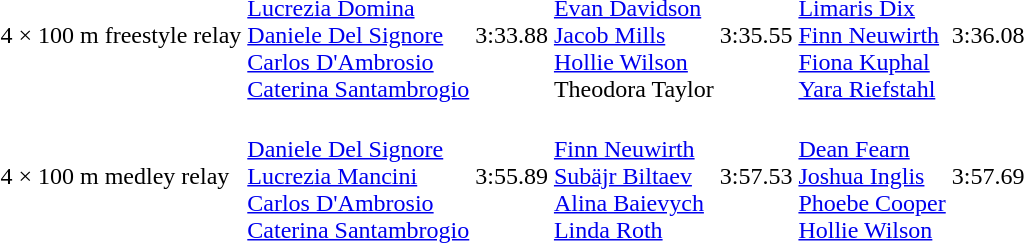<table>
<tr>
<td>4 × 100 m freestyle relay</td>
<td valign=top><br><a href='#'>Lucrezia Domina</a><br><a href='#'>Daniele Del Signore</a><br><a href='#'>Carlos D'Ambrosio</a><br><a href='#'>Caterina Santambrogio</a></td>
<td>3:33.88</td>
<td valign=top><br><a href='#'>Evan Davidson</a><br><a href='#'>Jacob Mills</a><br><a href='#'>Hollie Wilson</a><br>Theodora Taylor</td>
<td>3:35.55</td>
<td valign=top><br><a href='#'>Limaris Dix</a><br><a href='#'>Finn Neuwirth</a><br><a href='#'>Fiona Kuphal</a><br><a href='#'>Yara Riefstahl</a></td>
<td>3:36.08</td>
</tr>
<tr>
<td>4 × 100 m medley relay</td>
<td valign=top><br><a href='#'>Daniele Del Signore</a><br><a href='#'>Lucrezia Mancini</a><br><a href='#'>Carlos D'Ambrosio</a><br><a href='#'>Caterina Santambrogio</a></td>
<td>3:55.89</td>
<td valign=top><br><a href='#'>Finn Neuwirth</a><br><a href='#'>Subäjr Biltaev</a><br><a href='#'>Alina Baievych</a><br><a href='#'>Linda Roth</a></td>
<td>3:57.53</td>
<td valign=top><br><a href='#'>Dean Fearn</a><br><a href='#'>Joshua Inglis</a><br><a href='#'>Phoebe Cooper</a><br><a href='#'>Hollie Wilson</a></td>
<td>3:57.69</td>
</tr>
</table>
